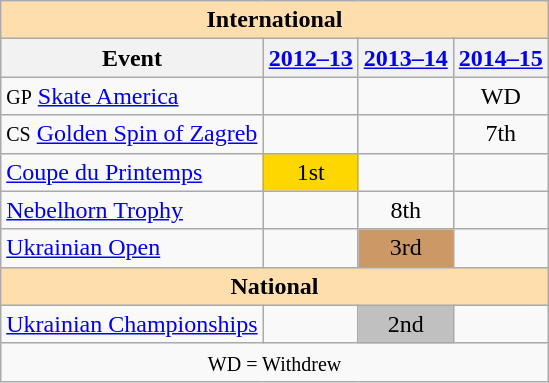<table class="wikitable" style="text-align:center">
<tr>
<th colspan="4" style="background:#ffdead; text-align:center;"><strong>International</strong></th>
</tr>
<tr>
<th>Event</th>
<th><a href='#'>2012–13</a></th>
<th><a href='#'>2013–14</a></th>
<th><a href='#'>2014–15</a></th>
</tr>
<tr>
<td align=left><small>GP</small> <a href='#'>Skate America</a></td>
<td></td>
<td></td>
<td>WD</td>
</tr>
<tr>
<td align=left><small>CS</small> <a href='#'>Golden Spin of Zagreb</a></td>
<td></td>
<td></td>
<td>7th</td>
</tr>
<tr>
<td align=left><a href='#'>Coupe du Printemps</a></td>
<td style="background:gold;">1st</td>
<td></td>
<td></td>
</tr>
<tr>
<td align=left><a href='#'>Nebelhorn Trophy</a></td>
<td></td>
<td>8th</td>
<td></td>
</tr>
<tr>
<td align=left><a href='#'>Ukrainian Open</a></td>
<td></td>
<td style="background:#c96;">3rd</td>
<td></td>
</tr>
<tr>
<th colspan="4" style="background:#ffdead; text-align:center;"><strong>National</strong></th>
</tr>
<tr>
<td align=left><a href='#'>Ukrainian Championships</a></td>
<td></td>
<td style="background:silver;">2nd</td>
<td></td>
</tr>
<tr>
<td colspan="4" style="text-align:center;"><small> WD = Withdrew </small></td>
</tr>
</table>
